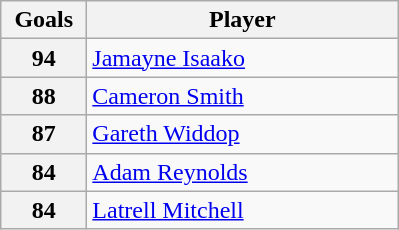<table class="wikitable" style="text-align:left;">
<tr>
<th width=50>Goals</th>
<th width=200>Player</th>
</tr>
<tr>
<th>94</th>
<td> <a href='#'>Jamayne Isaako</a></td>
</tr>
<tr>
<th>88</th>
<td> <a href='#'>Cameron Smith</a></td>
</tr>
<tr>
<th>87</th>
<td> <a href='#'>Gareth Widdop</a></td>
</tr>
<tr>
<th>84</th>
<td> <a href='#'>Adam Reynolds</a></td>
</tr>
<tr>
<th>84</th>
<td> <a href='#'>Latrell Mitchell</a></td>
</tr>
</table>
